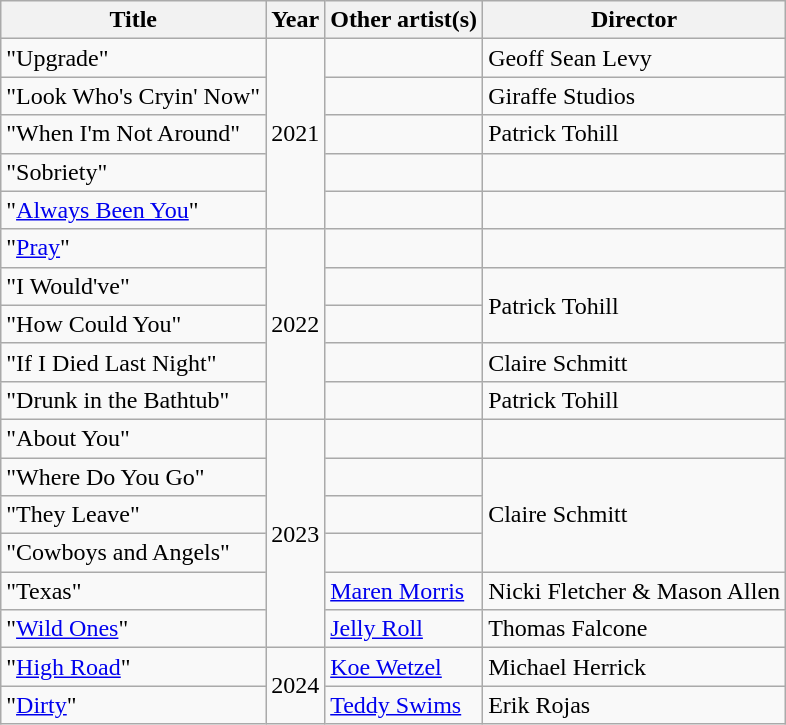<table class="wikitable">
<tr>
<th>Title</th>
<th>Year</th>
<th>Other artist(s)</th>
<th>Director</th>
</tr>
<tr>
<td>"Upgrade"</td>
<td rowspan="5">2021</td>
<td></td>
<td>Geoff Sean Levy</td>
</tr>
<tr>
<td>"Look Who's Cryin' Now"</td>
<td></td>
<td>Giraffe Studios</td>
</tr>
<tr>
<td>"When I'm Not Around"</td>
<td></td>
<td>Patrick Tohill</td>
</tr>
<tr>
<td>"Sobriety"</td>
<td></td>
<td></td>
</tr>
<tr>
<td>"<a href='#'>Always Been You</a>"</td>
<td></td>
<td></td>
</tr>
<tr>
<td>"<a href='#'>Pray</a>"</td>
<td rowspan="5">2022</td>
<td></td>
<td></td>
</tr>
<tr>
<td>"I Would've"</td>
<td></td>
<td rowspan="2">Patrick Tohill</td>
</tr>
<tr>
<td>"How Could You"</td>
<td></td>
</tr>
<tr>
<td>"If I Died Last Night"</td>
<td></td>
<td>Claire Schmitt</td>
</tr>
<tr>
<td>"Drunk in the Bathtub"</td>
<td></td>
<td>Patrick Tohill</td>
</tr>
<tr>
<td>"About You"</td>
<td rowspan="6">2023</td>
<td></td>
<td></td>
</tr>
<tr>
<td>"Where Do You Go"</td>
<td></td>
<td rowspan="3">Claire Schmitt</td>
</tr>
<tr>
<td>"They Leave"</td>
<td></td>
</tr>
<tr>
<td>"Cowboys and Angels"</td>
<td></td>
</tr>
<tr>
<td>"Texas"</td>
<td><a href='#'>Maren Morris</a></td>
<td>Nicki Fletcher & Mason Allen</td>
</tr>
<tr>
<td>"<a href='#'>Wild Ones</a>"</td>
<td><a href='#'>Jelly Roll</a></td>
<td>Thomas Falcone</td>
</tr>
<tr>
<td>"<a href='#'>High Road</a>"</td>
<td rowspan="2">2024</td>
<td><a href='#'>Koe Wetzel</a></td>
<td>Michael Herrick</td>
</tr>
<tr>
<td>"<a href='#'>Dirty</a>"</td>
<td><a href='#'>Teddy Swims</a></td>
<td>Erik Rojas</td>
</tr>
</table>
